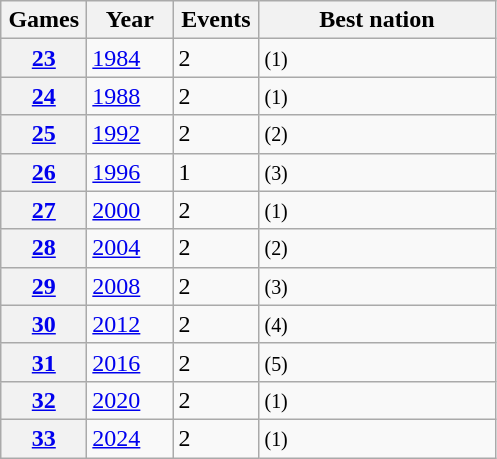<table class="wikitable sticky-header defaultcenter col4left">
<tr>
<th scope="col" width=50>Games</th>
<th scope="col" width=50>Year</th>
<th scope="col" width=50>Events</th>
<th scope="col" width=150>Best nation</th>
</tr>
<tr>
<th scope="row"><a href='#'>23</a></th>
<td><a href='#'>1984</a></td>
<td>2</td>
<td> <small>(1)</small></td>
</tr>
<tr>
<th scope="row"><a href='#'>24</a></th>
<td><a href='#'>1988</a></td>
<td>2</td>
<td> <small>(1)</small></td>
</tr>
<tr>
<th scope="row"><a href='#'>25</a></th>
<td><a href='#'>1992</a></td>
<td>2</td>
<td> <small>(2)</small></td>
</tr>
<tr>
<th scope="row"><a href='#'>26</a></th>
<td><a href='#'>1996</a></td>
<td>1</td>
<td> <small>(3)</small></td>
</tr>
<tr>
<th scope="row"><a href='#'>27</a></th>
<td><a href='#'>2000</a></td>
<td>2</td>
<td> <small>(1)</small></td>
</tr>
<tr>
<th scope="row"><a href='#'>28</a></th>
<td><a href='#'>2004</a></td>
<td>2</td>
<td> <small>(2)</small></td>
</tr>
<tr>
<th scope="row"><a href='#'>29</a></th>
<td><a href='#'>2008</a></td>
<td>2</td>
<td> <small>(3)</small></td>
</tr>
<tr>
<th scope="row"><a href='#'>30</a></th>
<td><a href='#'>2012</a></td>
<td>2</td>
<td> <small>(4)</small></td>
</tr>
<tr>
<th scope="row"><a href='#'>31</a></th>
<td><a href='#'>2016</a></td>
<td>2</td>
<td> <small>(5)</small></td>
</tr>
<tr>
<th scope="row"><a href='#'>32</a></th>
<td><a href='#'>2020</a></td>
<td>2</td>
<td> <small>(1)</small></td>
</tr>
<tr>
<th scope="row"><a href='#'>33</a></th>
<td><a href='#'>2024</a></td>
<td>2</td>
<td> <small>(1)</small></td>
</tr>
</table>
